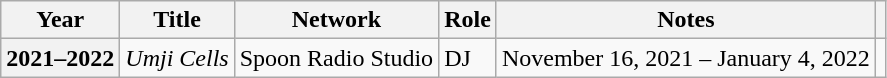<table class="wikitable plainrowheaders">
<tr>
<th scope="col">Year</th>
<th scope="col">Title</th>
<th scope="col">Network</th>
<th scope="col">Role</th>
<th scope="col">Notes</th>
<th scope="col"></th>
</tr>
<tr>
<th scope="row">2021–2022</th>
<td><em>Umji Cells</em></td>
<td>Spoon Radio Studio</td>
<td>DJ</td>
<td>November 16, 2021 – January 4, 2022</td>
<td style="text-align:center"></td>
</tr>
</table>
